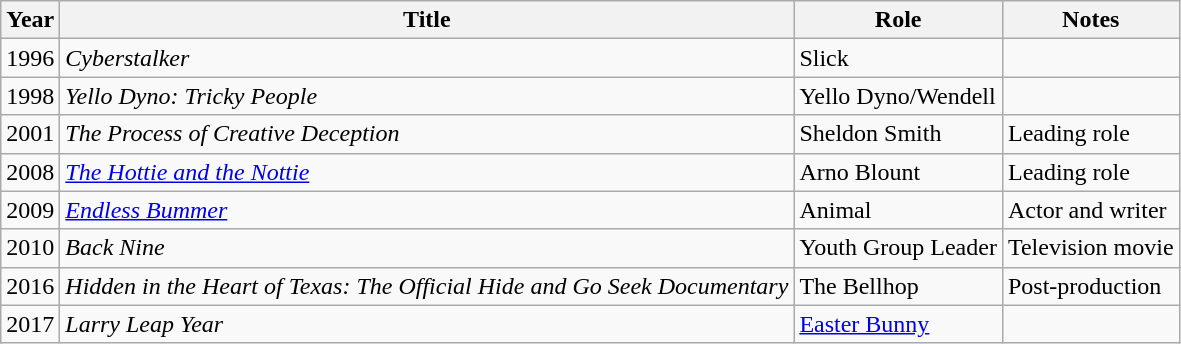<table class="wikitable sortable">
<tr>
<th>Year</th>
<th>Title</th>
<th>Role</th>
<th class="unsortable">Notes</th>
</tr>
<tr>
<td>1996</td>
<td><em>Cyberstalker</em></td>
<td>Slick</td>
<td></td>
</tr>
<tr>
<td>1998</td>
<td><em>Yello Dyno: Tricky People</em></td>
<td>Yello Dyno/Wendell</td>
<td></td>
</tr>
<tr>
<td>2001</td>
<td><em>The Process of Creative Deception </em></td>
<td>Sheldon Smith</td>
<td>Leading role</td>
</tr>
<tr>
<td>2008</td>
<td><em><a href='#'>The Hottie and the Nottie</a></em></td>
<td>Arno Blount</td>
<td>Leading role</td>
</tr>
<tr>
<td>2009</td>
<td><em><a href='#'>Endless Bummer</a></em></td>
<td>Animal</td>
<td>Actor and writer</td>
</tr>
<tr>
<td>2010</td>
<td><em>Back Nine</em></td>
<td>Youth Group Leader</td>
<td>Television movie</td>
</tr>
<tr>
<td>2016</td>
<td><em>Hidden in the Heart of Texas: The Official Hide and Go Seek Documentary</em></td>
<td>The Bellhop</td>
<td>Post-production</td>
</tr>
<tr>
<td>2017</td>
<td><em>Larry Leap Year</em></td>
<td><a href='#'>Easter Bunny</a></td>
<td></td>
</tr>
</table>
